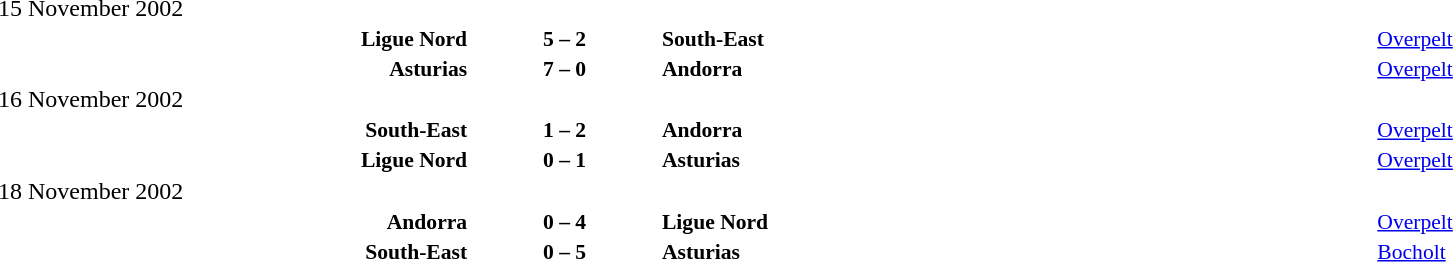<table width=100% cellspacing=1>
<tr>
<th width=25%></th>
<th width=10%></th>
<th></th>
</tr>
<tr>
<td>15 November 2002</td>
</tr>
<tr style=font-size:90%>
<td align=right><strong>Ligue Nord</strong></td>
<td align=center><strong>5 – 2</strong></td>
<td><strong>South-East</strong></td>
<td><a href='#'>Overpelt</a></td>
</tr>
<tr style=font-size:90%>
<td align=right><strong>Asturias</strong></td>
<td align=center><strong>7 – 0</strong></td>
<td><strong>Andorra</strong></td>
<td><a href='#'>Overpelt</a></td>
</tr>
<tr>
<td>16 November 2002</td>
</tr>
<tr style=font-size:90%>
<td align=right><strong>South-East</strong></td>
<td align=center><strong>1 – 2</strong></td>
<td><strong>Andorra</strong></td>
<td><a href='#'>Overpelt</a></td>
</tr>
<tr style=font-size:90%>
<td align=right><strong>Ligue Nord</strong></td>
<td align=center><strong>0 – 1</strong></td>
<td><strong>Asturias</strong></td>
<td><a href='#'>Overpelt</a></td>
</tr>
<tr>
<td>18 November 2002</td>
</tr>
<tr style=font-size:90%>
<td align=right><strong>Andorra</strong></td>
<td align=center><strong>0 – 4</strong></td>
<td><strong>Ligue Nord</strong></td>
<td><a href='#'>Overpelt</a></td>
</tr>
<tr style=font-size:90%>
<td align=right><strong>South-East</strong></td>
<td align=center><strong>0 – 5</strong></td>
<td><strong>Asturias</strong></td>
<td><a href='#'>Bocholt</a></td>
</tr>
</table>
